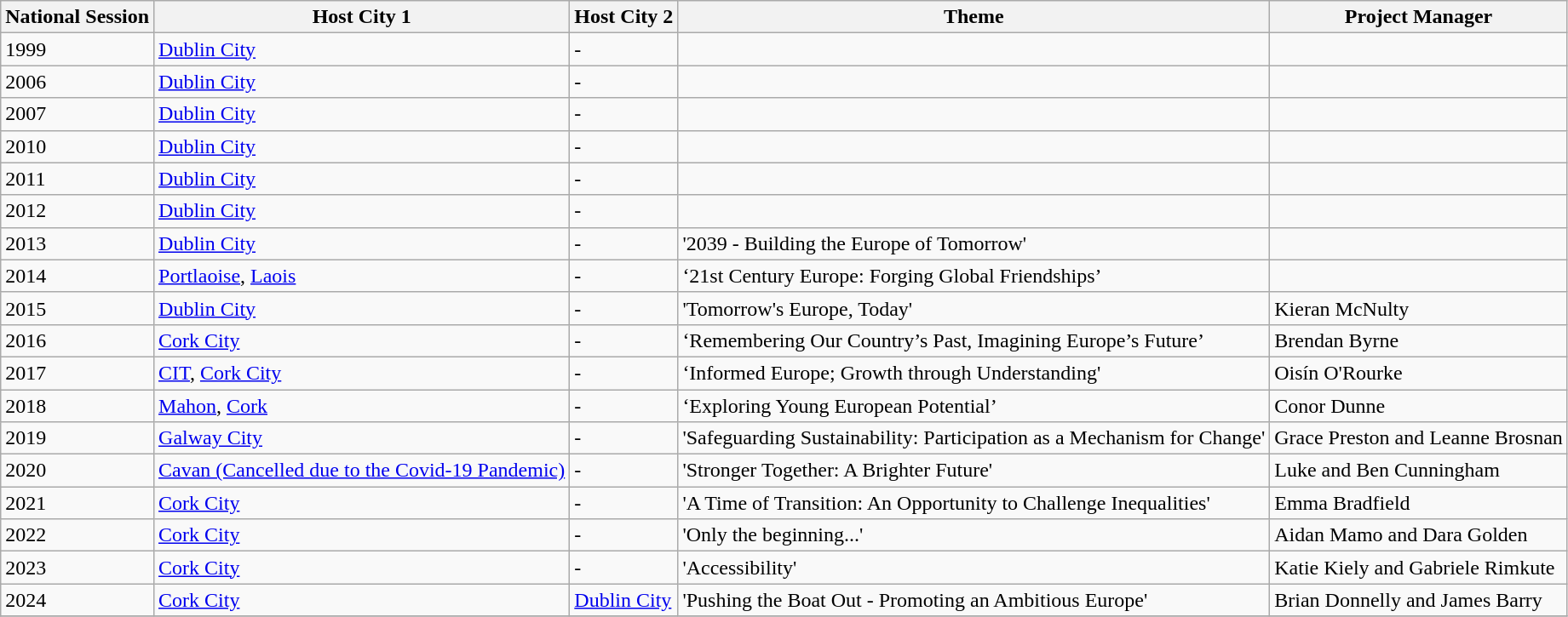<table class="wikitable">
<tr>
<th>National Session</th>
<th>Host City 1</th>
<th>Host City 2</th>
<th>Theme</th>
<th>Project Manager</th>
</tr>
<tr>
<td>1999</td>
<td><a href='#'>Dublin City</a></td>
<td>-</td>
<td></td>
<td></td>
</tr>
<tr>
<td>2006</td>
<td><a href='#'>Dublin City</a></td>
<td>-</td>
<td></td>
<td></td>
</tr>
<tr>
<td>2007</td>
<td><a href='#'>Dublin City</a></td>
<td>-</td>
<td></td>
<td></td>
</tr>
<tr>
<td>2010</td>
<td><a href='#'>Dublin City</a></td>
<td>-</td>
<td></td>
<td></td>
</tr>
<tr>
<td>2011</td>
<td><a href='#'>Dublin City</a></td>
<td>-</td>
<td></td>
<td></td>
</tr>
<tr>
<td>2012</td>
<td><a href='#'>Dublin City</a></td>
<td>-</td>
<td></td>
<td></td>
</tr>
<tr>
<td>2013</td>
<td><a href='#'>Dublin City</a></td>
<td>-</td>
<td>'2039 - Building the Europe of Tomorrow'</td>
<td></td>
</tr>
<tr>
<td>2014</td>
<td><a href='#'>Portlaoise</a>, <a href='#'>Laois</a></td>
<td>-</td>
<td>‘21st Century Europe: Forging Global Friendships’</td>
<td></td>
</tr>
<tr>
<td>2015</td>
<td><a href='#'>Dublin City</a></td>
<td>-</td>
<td>'Tomorrow's Europe, Today'</td>
<td>Kieran McNulty</td>
</tr>
<tr>
<td>2016</td>
<td><a href='#'>Cork City</a></td>
<td>-</td>
<td>‘Remembering Our Country’s Past, Imagining Europe’s Future’</td>
<td>Brendan Byrne</td>
</tr>
<tr>
<td>2017</td>
<td><a href='#'>CIT</a>, <a href='#'>Cork City</a></td>
<td>-</td>
<td>‘Informed Europe; Growth through Understanding'</td>
<td>Oisín O'Rourke</td>
</tr>
<tr>
<td>2018</td>
<td><a href='#'>Mahon</a>, <a href='#'>Cork</a></td>
<td>-</td>
<td>‘Exploring Young European Potential’</td>
<td>Conor Dunne</td>
</tr>
<tr>
<td>2019</td>
<td><a href='#'>Galway City</a></td>
<td>-</td>
<td>'Safeguarding Sustainability: Participation as a Mechanism for Change'</td>
<td>Grace Preston and Leanne Brosnan</td>
</tr>
<tr>
<td>2020</td>
<td><a href='#'>Cavan (Cancelled due to the Covid-19 Pandemic)</a></td>
<td>-</td>
<td>'Stronger Together: A Brighter Future'</td>
<td>Luke and Ben Cunningham</td>
</tr>
<tr>
<td>2021</td>
<td><a href='#'>Cork City</a></td>
<td>-</td>
<td>'A Time of Transition: An Opportunity to Challenge Inequalities'</td>
<td>Emma Bradfield</td>
</tr>
<tr>
<td>2022</td>
<td><a href='#'>Cork City</a></td>
<td>-</td>
<td>'Only the beginning...'</td>
<td>Aidan Mamo and Dara Golden</td>
</tr>
<tr>
<td>2023</td>
<td><a href='#'>Cork City</a></td>
<td>-</td>
<td>'Accessibility'</td>
<td>Katie Kiely and Gabriele Rimkute</td>
</tr>
<tr>
<td>2024</td>
<td><a href='#'>Cork City</a></td>
<td><a href='#'>Dublin City</a></td>
<td>'Pushing the Boat Out - Promoting an Ambitious Europe'</td>
<td>Brian Donnelly and James Barry</td>
</tr>
<tr>
</tr>
</table>
